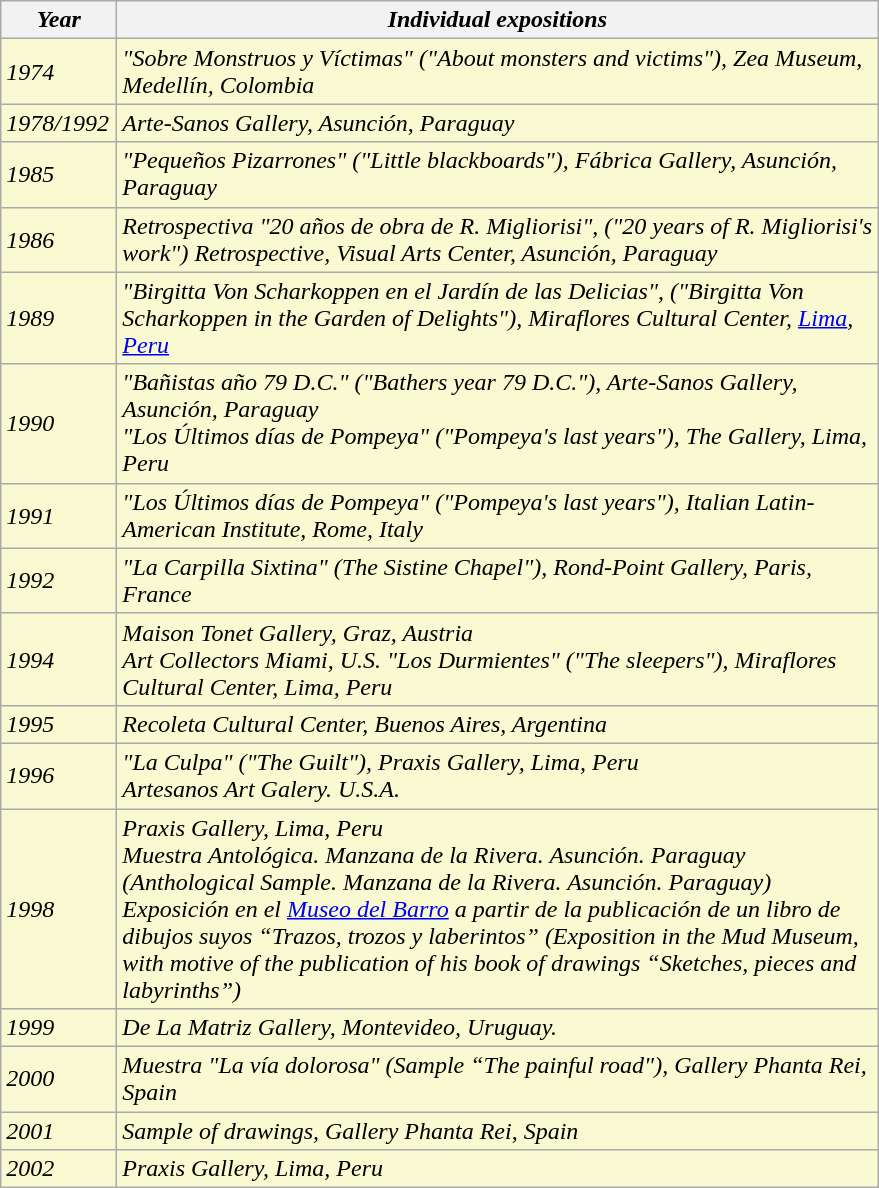<table class="wikitable sortable"  style="font-style:italic; font-size:100%; background:#FAFAD2; color:black;">
<tr>
<th width=70>Year</th>
<th width=500>Individual expositions</th>
</tr>
<tr>
<td>1974</td>
<td>"Sobre Monstruos y Víctimas" ("About monsters and victims"), Zea Museum, Medellín, Colombia</td>
</tr>
<tr -------->
<td>1978/1992</td>
<td>Arte-Sanos Gallery, Asunción, Paraguay</td>
</tr>
<tr -------->
<td>1985</td>
<td>"Pequeños Pizarrones" ("Little blackboards"), Fábrica Gallery, Asunción, Paraguay</td>
</tr>
<tr -------->
<td>1986</td>
<td>Retrospectiva "20 años de obra de R. Migliorisi", ("20 years of R. Migliorisi's work") Retrospective, Visual Arts Center, Asunción, Paraguay</td>
</tr>
<tr -------->
<td>1989</td>
<td>"Birgitta Von Scharkoppen en el Jardín de las Delicias", ("Birgitta Von Scharkoppen in the Garden of Delights"), Miraflores Cultural Center, <a href='#'>Lima</a>, <a href='#'>Peru</a></td>
</tr>
<tr -------->
<td>1990</td>
<td>"Bañistas año 79 D.C." ("Bathers year 79 D.C."), Arte-Sanos Gallery, Asunción, Paraguay<br>"Los Últimos días de Pompeya" ("Pompeya's last years"), The Gallery, Lima, Peru</td>
</tr>
<tr -------->
<td>1991</td>
<td>"Los Últimos días de Pompeya" ("Pompeya's last years"), Italian Latin-American Institute, Rome, Italy</td>
</tr>
<tr -------->
<td>1992</td>
<td>"La Carpilla Sixtina" (The Sistine Chapel"), Rond-Point Gallery, Paris, France</td>
</tr>
<tr -------->
<td>1994</td>
<td>Maison Tonet Gallery, Graz, Austria<br>Art Collectors Miami, U.S.
"Los Durmientes" ("The sleepers"), Miraflores Cultural Center, Lima, Peru</td>
</tr>
<tr -------->
<td>1995</td>
<td>Recoleta Cultural Center, Buenos Aires, Argentina</td>
</tr>
<tr -------->
<td>1996</td>
<td>"La Culpa" ("The Guilt"), Praxis Gallery, Lima, Peru<br>Artesanos Art Galery. U.S.A.</td>
</tr>
<tr -------->
<td>1998</td>
<td>Praxis Gallery, Lima, Peru<br>Muestra Antológica. Manzana de la Rivera. Asunción. Paraguay (Anthological Sample. Manzana de la Rivera. Asunción. Paraguay)
Exposición en el <a href='#'>Museo del Barro</a> a partir de la publicación de un libro de dibujos suyos “Trazos, trozos y laberintos” (Exposition in the Mud Museum, with motive of the publication of his book of drawings “Sketches, pieces and labyrinths”)</td>
</tr>
<tr -------->
<td>1999</td>
<td>De La Matriz Gallery, Montevideo, Uruguay.</td>
</tr>
<tr -------->
<td>2000</td>
<td>Muestra "La vía dolorosa" (Sample “The painful road"), Gallery Phanta Rei, Spain</td>
</tr>
<tr -------->
<td>2001</td>
<td>Sample of drawings, Gallery Phanta Rei, Spain</td>
</tr>
<tr -------->
<td>2002</td>
<td>Praxis Gallery, Lima, Peru</td>
</tr>
</table>
